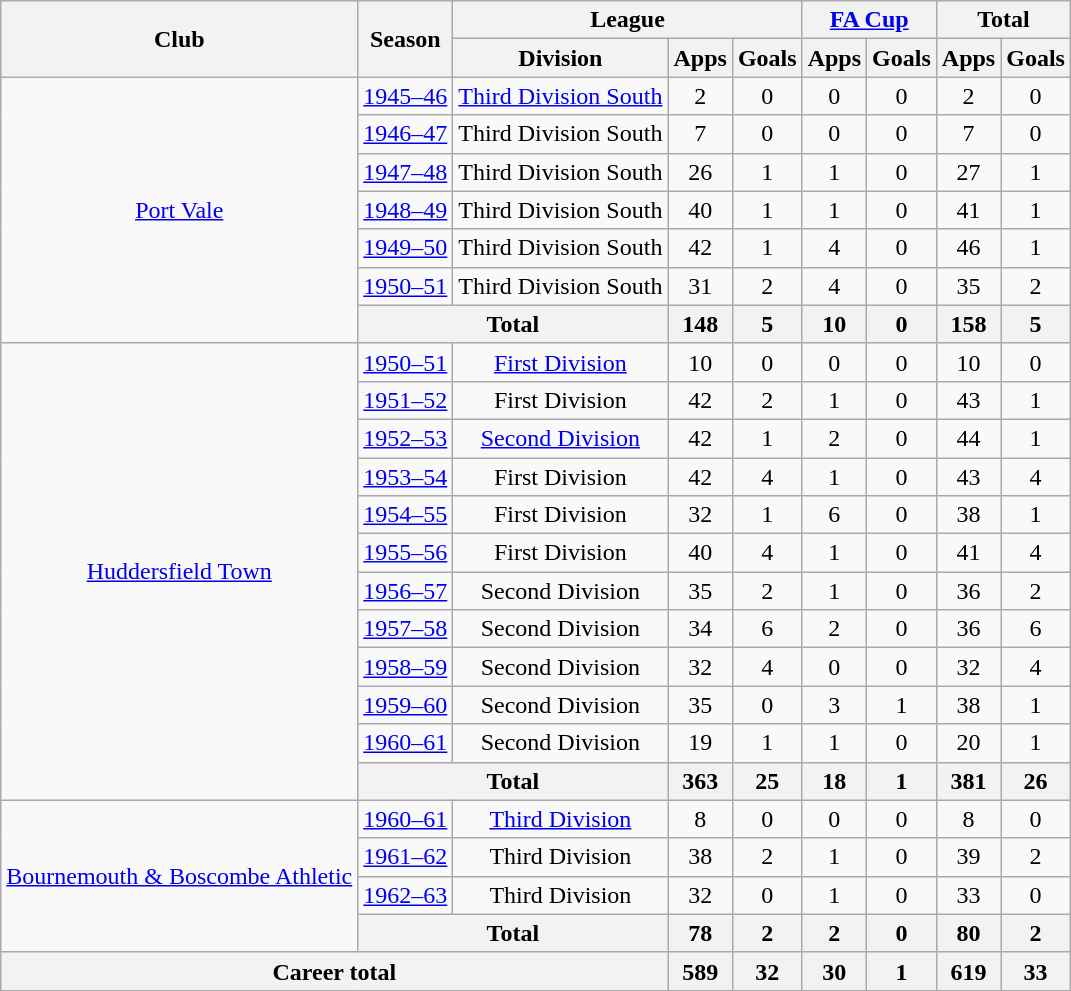<table class="wikitable" style="text-align:center">
<tr>
<th rowspan="2">Club</th>
<th rowspan="2">Season</th>
<th colspan="3">League</th>
<th colspan="2"><a href='#'>FA Cup</a></th>
<th colspan="2">Total</th>
</tr>
<tr>
<th>Division</th>
<th>Apps</th>
<th>Goals</th>
<th>Apps</th>
<th>Goals</th>
<th>Apps</th>
<th>Goals</th>
</tr>
<tr>
<td rowspan="7"><a href='#'>Port Vale</a></td>
<td><a href='#'>1945–46</a></td>
<td><a href='#'>Third Division South</a></td>
<td>2</td>
<td>0</td>
<td>0</td>
<td>0</td>
<td>2</td>
<td>0</td>
</tr>
<tr>
<td><a href='#'>1946–47</a></td>
<td>Third Division South</td>
<td>7</td>
<td>0</td>
<td>0</td>
<td>0</td>
<td>7</td>
<td>0</td>
</tr>
<tr>
<td><a href='#'>1947–48</a></td>
<td>Third Division South</td>
<td>26</td>
<td>1</td>
<td>1</td>
<td>0</td>
<td>27</td>
<td>1</td>
</tr>
<tr>
<td><a href='#'>1948–49</a></td>
<td>Third Division South</td>
<td>40</td>
<td>1</td>
<td>1</td>
<td>0</td>
<td>41</td>
<td>1</td>
</tr>
<tr>
<td><a href='#'>1949–50</a></td>
<td>Third Division South</td>
<td>42</td>
<td>1</td>
<td>4</td>
<td>0</td>
<td>46</td>
<td>1</td>
</tr>
<tr>
<td><a href='#'>1950–51</a></td>
<td>Third Division South</td>
<td>31</td>
<td>2</td>
<td>4</td>
<td>0</td>
<td>35</td>
<td>2</td>
</tr>
<tr>
<th colspan="2">Total</th>
<th>148</th>
<th>5</th>
<th>10</th>
<th>0</th>
<th>158</th>
<th>5</th>
</tr>
<tr>
<td rowspan="12"><a href='#'>Huddersfield Town</a></td>
<td><a href='#'>1950–51</a></td>
<td><a href='#'>First Division</a></td>
<td>10</td>
<td>0</td>
<td>0</td>
<td>0</td>
<td>10</td>
<td>0</td>
</tr>
<tr>
<td><a href='#'>1951–52</a></td>
<td>First Division</td>
<td>42</td>
<td>2</td>
<td>1</td>
<td>0</td>
<td>43</td>
<td>1</td>
</tr>
<tr>
<td><a href='#'>1952–53</a></td>
<td><a href='#'>Second Division</a></td>
<td>42</td>
<td>1</td>
<td>2</td>
<td>0</td>
<td>44</td>
<td>1</td>
</tr>
<tr>
<td><a href='#'>1953–54</a></td>
<td>First Division</td>
<td>42</td>
<td>4</td>
<td>1</td>
<td>0</td>
<td>43</td>
<td>4</td>
</tr>
<tr>
<td><a href='#'>1954–55</a></td>
<td>First Division</td>
<td>32</td>
<td>1</td>
<td>6</td>
<td>0</td>
<td>38</td>
<td>1</td>
</tr>
<tr>
<td><a href='#'>1955–56</a></td>
<td>First Division</td>
<td>40</td>
<td>4</td>
<td>1</td>
<td>0</td>
<td>41</td>
<td>4</td>
</tr>
<tr>
<td><a href='#'>1956–57</a></td>
<td>Second Division</td>
<td>35</td>
<td>2</td>
<td>1</td>
<td>0</td>
<td>36</td>
<td>2</td>
</tr>
<tr>
<td><a href='#'>1957–58</a></td>
<td>Second Division</td>
<td>34</td>
<td>6</td>
<td>2</td>
<td>0</td>
<td>36</td>
<td>6</td>
</tr>
<tr>
<td><a href='#'>1958–59</a></td>
<td>Second Division</td>
<td>32</td>
<td>4</td>
<td>0</td>
<td>0</td>
<td>32</td>
<td>4</td>
</tr>
<tr>
<td><a href='#'>1959–60</a></td>
<td>Second Division</td>
<td>35</td>
<td>0</td>
<td>3</td>
<td>1</td>
<td>38</td>
<td>1</td>
</tr>
<tr>
<td><a href='#'>1960–61</a></td>
<td>Second Division</td>
<td>19</td>
<td>1</td>
<td>1</td>
<td>0</td>
<td>20</td>
<td>1</td>
</tr>
<tr>
<th colspan="2">Total</th>
<th>363</th>
<th>25</th>
<th>18</th>
<th>1</th>
<th>381</th>
<th>26</th>
</tr>
<tr>
<td rowspan="4"><a href='#'>Bournemouth & Boscombe Athletic</a></td>
<td><a href='#'>1960–61</a></td>
<td><a href='#'>Third Division</a></td>
<td>8</td>
<td>0</td>
<td>0</td>
<td>0</td>
<td>8</td>
<td>0</td>
</tr>
<tr>
<td><a href='#'>1961–62</a></td>
<td>Third Division</td>
<td>38</td>
<td>2</td>
<td>1</td>
<td>0</td>
<td>39</td>
<td>2</td>
</tr>
<tr>
<td><a href='#'>1962–63</a></td>
<td>Third Division</td>
<td>32</td>
<td>0</td>
<td>1</td>
<td>0</td>
<td>33</td>
<td>0</td>
</tr>
<tr>
<th colspan="2">Total</th>
<th>78</th>
<th>2</th>
<th>2</th>
<th>0</th>
<th>80</th>
<th>2</th>
</tr>
<tr>
<th colspan="3">Career total</th>
<th>589</th>
<th>32</th>
<th>30</th>
<th>1</th>
<th>619</th>
<th>33</th>
</tr>
</table>
